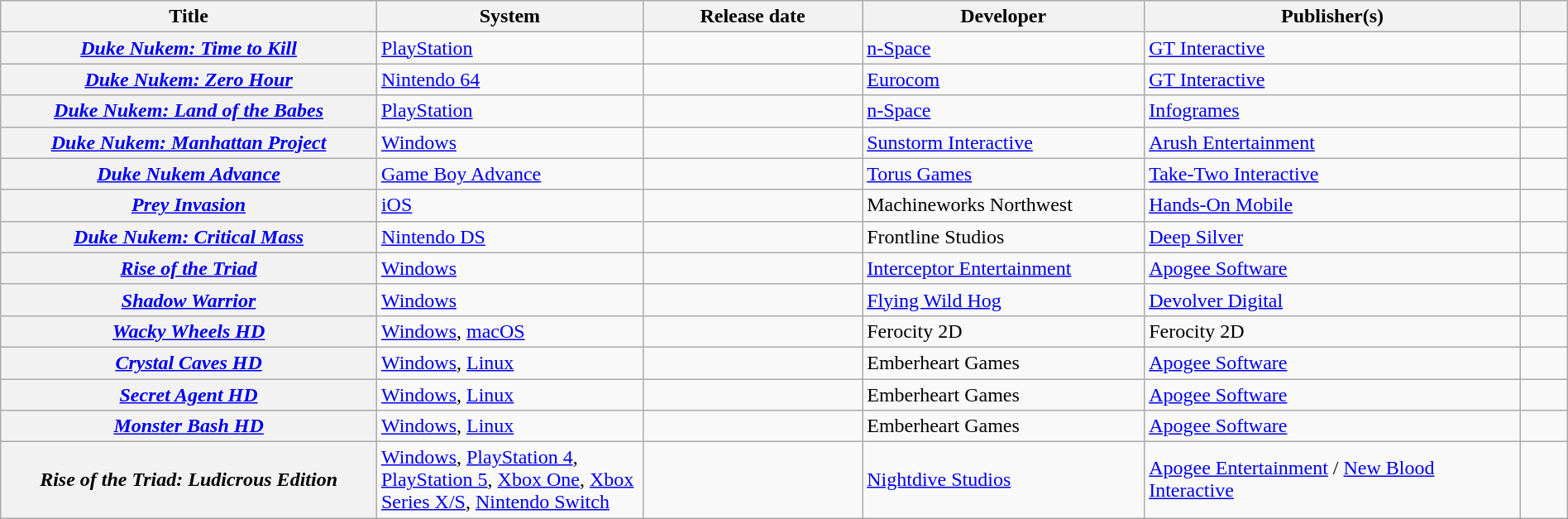<table class="wikitable sortable plainrowheaders" style="width: 100%">
<tr>
<th style="width:24%" scope="col">Title</th>
<th style="width:17%" scope="col">System</th>
<th style="width:14%" scope="col">Release date</th>
<th style="width:18%" scope="col">Developer</th>
<th style="width:24%" scope="col">Publisher(s)</th>
<th style="width:3%" scope="col" class="unsortable"></th>
</tr>
<tr>
<th scope="row" style="text-align:center;"><strong><em><a href='#'>Duke Nukem: Time to Kill</a></em></strong></th>
<td><a href='#'>PlayStation</a></td>
<td></td>
<td><a href='#'>n-Space</a></td>
<td><a href='#'>GT Interactive</a></td>
<td style="text-align:center;"></td>
</tr>
<tr>
<th scope="row" style="text-align:center;"><strong><em><a href='#'>Duke Nukem: Zero Hour</a></em></strong></th>
<td><a href='#'>Nintendo 64</a></td>
<td></td>
<td><a href='#'>Eurocom</a></td>
<td><a href='#'>GT Interactive</a></td>
<td style="text-align:center;"></td>
</tr>
<tr>
<th scope="row" style="text-align:center;"><strong><em><a href='#'>Duke Nukem: Land of the Babes</a></em></strong></th>
<td><a href='#'>PlayStation</a></td>
<td></td>
<td><a href='#'>n-Space</a></td>
<td><a href='#'>Infogrames</a></td>
<td style="text-align:center;"></td>
</tr>
<tr>
<th scope="row" style="text-align:center;"><strong><em><a href='#'>Duke Nukem: Manhattan Project</a></em></strong></th>
<td><a href='#'>Windows</a></td>
<td></td>
<td><a href='#'>Sunstorm Interactive</a></td>
<td><a href='#'>Arush Entertainment</a></td>
<td style="text-align:center;"></td>
</tr>
<tr>
<th scope="row" style="text-align:center;"><strong><em><a href='#'>Duke Nukem Advance</a></em></strong></th>
<td><a href='#'>Game Boy Advance</a></td>
<td></td>
<td><a href='#'>Torus Games</a></td>
<td><a href='#'>Take-Two Interactive</a></td>
<td style="text-align:center;"></td>
</tr>
<tr>
<th scope="row" style="text-align:center;"><strong><em><a href='#'>Prey Invasion</a></em></strong></th>
<td><a href='#'>iOS</a></td>
<td></td>
<td>Machineworks Northwest</td>
<td><a href='#'>Hands-On Mobile</a></td>
<td style="text-align:center;"></td>
</tr>
<tr>
<th scope="row" style="text-align:center;"><strong><em><a href='#'>Duke Nukem: Critical Mass</a></em></strong></th>
<td><a href='#'>Nintendo DS</a></td>
<td></td>
<td>Frontline Studios</td>
<td><a href='#'>Deep Silver</a></td>
<td style="text-align:center;"></td>
</tr>
<tr>
<th scope="row" style="text-align:center;"><strong><em><a href='#'>Rise of the Triad</a></em></strong></th>
<td><a href='#'>Windows</a></td>
<td></td>
<td><a href='#'>Interceptor Entertainment</a></td>
<td><a href='#'>Apogee Software</a></td>
<td style="text-align:center;"></td>
</tr>
<tr>
<th scope="row" style="text-align:center;"><strong><em><a href='#'>Shadow Warrior</a></em></strong></th>
<td><a href='#'>Windows</a></td>
<td></td>
<td><a href='#'>Flying Wild Hog</a></td>
<td><a href='#'>Devolver Digital</a></td>
<td style="text-align:center;"></td>
</tr>
<tr>
<th scope="row" style="text-align:center;"><strong><em><a href='#'>Wacky Wheels HD</a></em></strong></th>
<td><a href='#'>Windows</a>, <a href='#'>macOS</a></td>
<td></td>
<td>Ferocity 2D</td>
<td>Ferocity 2D</td>
<td style="text-align:center;"></td>
</tr>
<tr>
<th scope="row" style="text-align:center;"><strong><em><a href='#'>Crystal Caves HD</a></em></strong></th>
<td><a href='#'>Windows</a>, <a href='#'>Linux</a></td>
<td></td>
<td>Emberheart Games</td>
<td><a href='#'>Apogee Software</a></td>
<td style="text-align:center;"></td>
</tr>
<tr>
<th scope="row" style="text-align:center;"><strong><em><a href='#'>Secret Agent HD</a></em></strong></th>
<td><a href='#'>Windows</a>, <a href='#'>Linux</a></td>
<td></td>
<td>Emberheart Games</td>
<td><a href='#'>Apogee Software</a></td>
<td style="text-align:center;"></td>
</tr>
<tr>
<th scope="row" style="text-align:center;"><strong><em><a href='#'>Monster Bash HD</a></em></strong></th>
<td><a href='#'>Windows</a>, <a href='#'>Linux</a></td>
<td></td>
<td>Emberheart Games</td>
<td><a href='#'>Apogee Software</a></td>
<td style="text-align:center;"></td>
</tr>
<tr>
<th scope="row" style="text-align:center;"><strong><em>Rise of the Triad: Ludicrous Edition</em></strong></th>
<td><a href='#'>Windows</a>, <a href='#'>PlayStation 4</a>, <a href='#'>PlayStation 5</a>, <a href='#'>Xbox One</a>, <a href='#'>Xbox Series X/S</a>, <a href='#'>Nintendo Switch</a></td>
<td></td>
<td><a href='#'>Nightdive Studios</a></td>
<td><a href='#'>Apogee Entertainment</a> / <a href='#'>New Blood Interactive</a></td>
<td style="text-align:center;"></td>
</tr>
</table>
